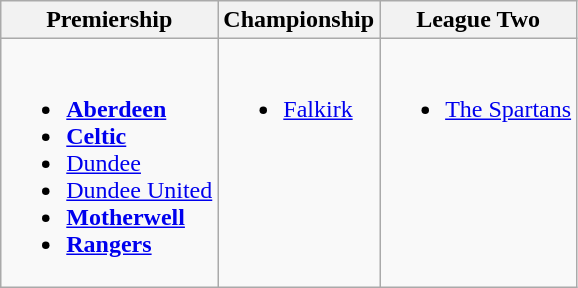<table class="wikitable">
<tr>
<th>Premiership</th>
<th>Championship</th>
<th>League Two</th>
</tr>
<tr>
<td valign="top"><br><ul><li><strong><a href='#'>Aberdeen</a></strong></li><li><strong><a href='#'>Celtic</a></strong></li><li><a href='#'>Dundee</a></li><li><a href='#'>Dundee United</a></li><li><strong><a href='#'>Motherwell</a></strong></li><li><strong><a href='#'>Rangers</a></strong></li></ul></td>
<td valign="top"><br><ul><li><a href='#'>Falkirk</a></li></ul></td>
<td valign="top"><br><ul><li><a href='#'>The Spartans</a></li></ul></td>
</tr>
</table>
